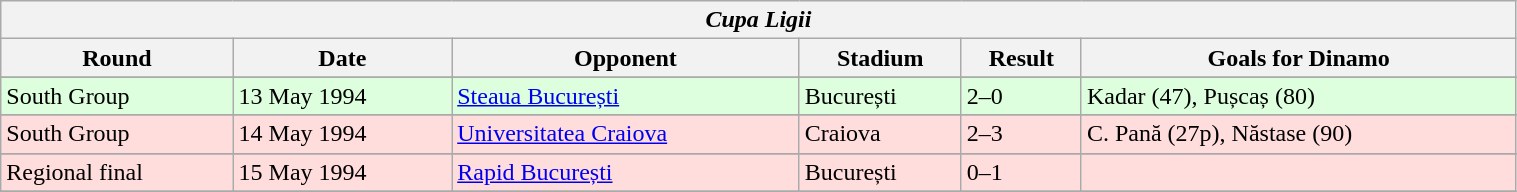<table class="wikitable" style="width:80%;">
<tr>
<th colspan="6" style="text-align:center;"><em>Cupa Ligii</em></th>
</tr>
<tr>
<th>Round</th>
<th>Date</th>
<th>Opponent</th>
<th>Stadium</th>
<th>Result</th>
<th>Goals for Dinamo</th>
</tr>
<tr>
</tr>
<tr bgcolor="#ddffdd">
<td>South Group</td>
<td>13 May 1994</td>
<td><a href='#'>Steaua București</a></td>
<td>București</td>
<td>2–0</td>
<td>Kadar (47), Pușcaș (80)</td>
</tr>
<tr>
</tr>
<tr bgcolor="#ffdddd">
<td>South Group</td>
<td>14 May 1994</td>
<td><a href='#'>Universitatea Craiova</a></td>
<td>Craiova</td>
<td>2–3</td>
<td>C. Pană (27p), Năstase (90)</td>
</tr>
<tr>
</tr>
<tr bgcolor="#ffdddd">
<td>Regional final</td>
<td>15 May 1994</td>
<td><a href='#'>Rapid București</a></td>
<td>București</td>
<td>0–1</td>
<td></td>
</tr>
<tr>
</tr>
</table>
